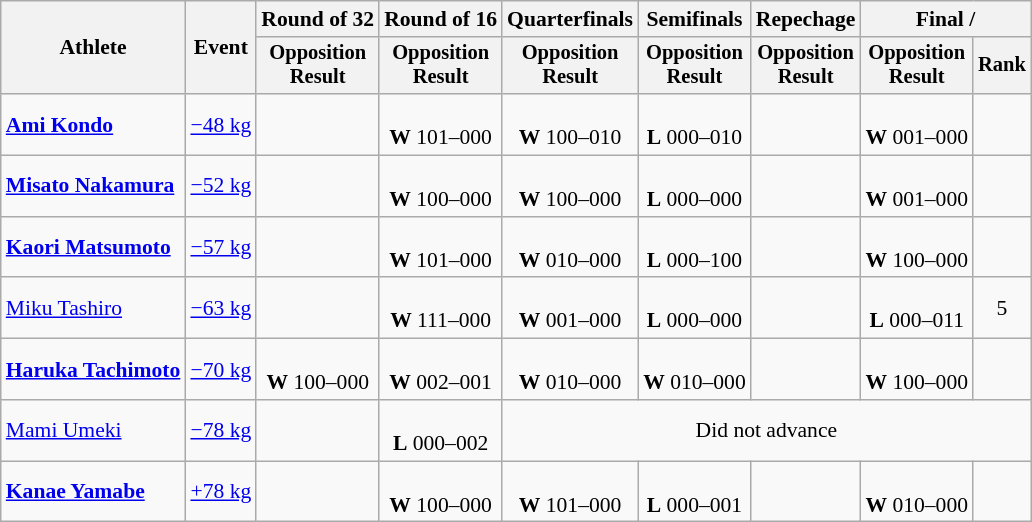<table class="wikitable" style="font-size:90%">
<tr>
<th rowspan="2">Athlete</th>
<th rowspan="2">Event</th>
<th>Round of 32</th>
<th>Round of 16</th>
<th>Quarterfinals</th>
<th>Semifinals</th>
<th>Repechage</th>
<th colspan=2>Final / </th>
</tr>
<tr style="font-size:95%">
<th>Opposition<br>Result</th>
<th>Opposition<br>Result</th>
<th>Opposition<br>Result</th>
<th>Opposition<br>Result</th>
<th>Opposition<br>Result</th>
<th>Opposition<br>Result</th>
<th>Rank</th>
</tr>
<tr align=center>
<td align=left><strong><a href='#'>Ami Kondo</a></strong></td>
<td align=left><a href='#'>−48 kg</a></td>
<td></td>
<td><br><strong>W</strong> 101–000</td>
<td><br><strong>W</strong> 100–010</td>
<td><br><strong>L</strong> 000–010</td>
<td></td>
<td><br><strong>W</strong> 001–000</td>
<td></td>
</tr>
<tr align=center>
<td align=left><strong><a href='#'>Misato Nakamura</a></strong></td>
<td align=left><a href='#'>−52 kg</a></td>
<td></td>
<td><br><strong>W</strong> 100–000</td>
<td><br><strong>W</strong> 100–000</td>
<td><br><strong>L</strong> 000–000 </td>
<td></td>
<td><br><strong>W</strong> 001–000</td>
<td></td>
</tr>
<tr align=center>
<td align=left><strong><a href='#'>Kaori Matsumoto</a></strong></td>
<td align=left><a href='#'>−57 kg</a></td>
<td></td>
<td><br><strong>W</strong> 101–000</td>
<td><br><strong>W</strong> 010–000</td>
<td><br><strong>L</strong> 000–100</td>
<td></td>
<td><br><strong>W</strong> 100–000</td>
<td></td>
</tr>
<tr align=center>
<td align=left><a href='#'>Miku Tashiro</a></td>
<td align=left><a href='#'>−63 kg</a></td>
<td></td>
<td><br><strong>W</strong> 111–000</td>
<td><br><strong>W</strong> 001–000</td>
<td><br><strong>L</strong> 000–000</td>
<td></td>
<td><br><strong>L</strong> 000–011</td>
<td>5</td>
</tr>
<tr align=center>
<td align=left><strong><a href='#'>Haruka Tachimoto</a></strong></td>
<td align=left><a href='#'>−70 kg</a></td>
<td><br><strong>W</strong> 100–000</td>
<td><br><strong>W</strong> 002–001</td>
<td><br><strong>W</strong> 010–000</td>
<td><br><strong>W</strong> 010–000</td>
<td></td>
<td><br><strong>W</strong> 100–000</td>
<td></td>
</tr>
<tr align=center>
<td align=left><a href='#'>Mami Umeki</a></td>
<td align=left><a href='#'>−78 kg</a></td>
<td></td>
<td><br><strong>L</strong> 000–002</td>
<td colspan=5>Did not advance</td>
</tr>
<tr align=center>
<td align=left><strong><a href='#'>Kanae Yamabe</a></strong></td>
<td align=left><a href='#'>+78 kg</a></td>
<td></td>
<td><br><strong>W</strong> 100–000</td>
<td><br><strong>W</strong> 101–000</td>
<td><br><strong>L</strong> 000–001</td>
<td></td>
<td><br><strong>W</strong> 010–000</td>
<td></td>
</tr>
</table>
